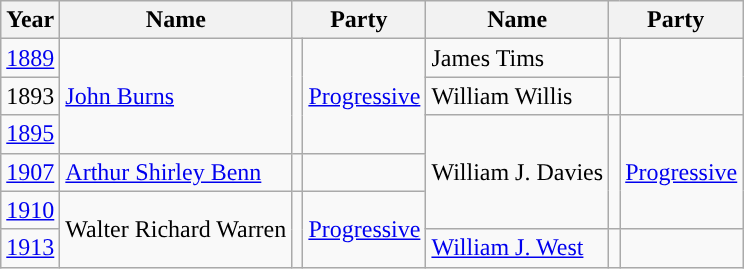<table class="wikitable">
<tr>
<th>Year</th>
<th>Name</th>
<th colspan=2>Party</th>
<th>Name</th>
<th colspan=2>Party</th>
</tr>
<tr>
<td><a href='#'>1889</a></td>
<td rowspan=3><a href='#'>John Burns</a></td>
<td rowspan=3 style="background-color: "></td>
<td rowspan=3><a href='#'>Progressive</a></td>
<td>James Tims</td>
<td></td>
</tr>
<tr>
<td>1893</td>
<td>William Willis</td>
<td></td>
</tr>
<tr>
<td><a href='#'>1895</a></td>
<td rowspan=3>William J. Davies</td>
<td rowspan=3 style="background-color: "></td>
<td rowspan=3><a href='#'>Progressive</a></td>
</tr>
<tr>
<td><a href='#'>1907</a></td>
<td><a href='#'>Arthur Shirley Benn</a></td>
<td></td>
</tr>
<tr>
<td><a href='#'>1910</a></td>
<td rowspan=2>Walter Richard Warren</td>
<td rowspan=2 style="background-color: "></td>
<td rowspan=2><a href='#'>Progressive</a></td>
</tr>
<tr>
<td><a href='#'>1913</a></td>
<td><a href='#'>William J. West</a></td>
<td></td>
</tr>
</table>
